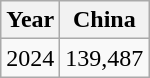<table class="wikitable">
<tr>
<th>Year</th>
<th>China</th>
</tr>
<tr>
<td>2024</td>
<td>139,487</td>
</tr>
</table>
